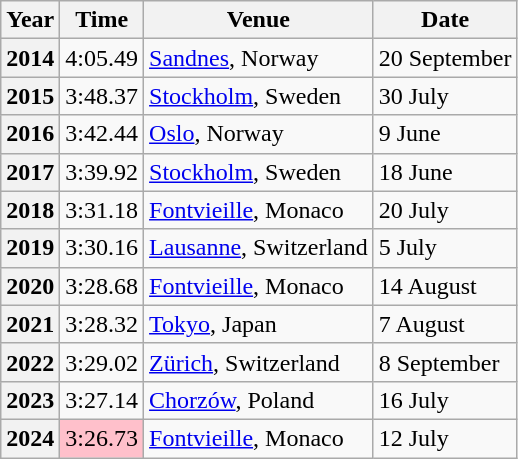<table class="wikitable sortable">
<tr>
<th scope="col">Year</th>
<th scope="col">Time</th>
<th>Venue</th>
<th scope="col">Date</th>
</tr>
<tr>
<th scope="rowgroup">2014</th>
<td scope="row">4:05.49</td>
<td><a href='#'>Sandnes</a>, Norway</td>
<td>20 September</td>
</tr>
<tr>
<th>2015</th>
<td>3:48.37</td>
<td><a href='#'>Stockholm</a>, Sweden</td>
<td>30 July</td>
</tr>
<tr>
<th>2016</th>
<td>3:42.44</td>
<td><a href='#'>Oslo</a>, Norway</td>
<td>9 June</td>
</tr>
<tr>
<th>2017</th>
<td>3:39.92</td>
<td><a href='#'>Stockholm</a>, Sweden</td>
<td>18 June</td>
</tr>
<tr>
<th>2018</th>
<td>3:31.18</td>
<td><a href='#'>Fontvieille</a>, Monaco</td>
<td>20 July</td>
</tr>
<tr>
<th>2019</th>
<td>3:30.16</td>
<td><a href='#'>Lausanne</a>, Switzerland</td>
<td>5 July</td>
</tr>
<tr>
<th>2020</th>
<td>3:28.68</td>
<td><a href='#'>Fontvieille</a>, Monaco</td>
<td>14 August</td>
</tr>
<tr>
<th>2021</th>
<td>3:28.32</td>
<td><a href='#'>Tokyo</a>, Japan</td>
<td>7 August</td>
</tr>
<tr>
<th>2022</th>
<td>3:29.02</td>
<td><a href='#'>Zürich</a>, Switzerland</td>
<td>8 September</td>
</tr>
<tr>
<th>2023</th>
<td>3:27.14</td>
<td><a href='#'>Chorzów</a>, Poland</td>
<td>16 July</td>
</tr>
<tr>
<th>2024</th>
<td bgcolor=pink>3:26.73</td>
<td><a href='#'>Fontvieille</a>, Monaco</td>
<td>12 July</td>
</tr>
</table>
